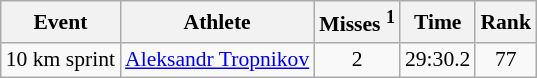<table class="wikitable" style="font-size:90%">
<tr>
<th>Event</th>
<th>Athlete</th>
<th>Misses <sup>1</sup></th>
<th>Time</th>
<th>Rank</th>
</tr>
<tr>
<td>10 km sprint</td>
<td><a href='#'>Aleksandr Tropnikov</a></td>
<td align="center">2</td>
<td align="center">29:30.2</td>
<td align="center">77</td>
</tr>
</table>
